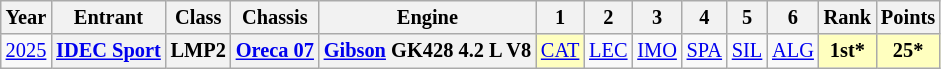<table class="wikitable" style="text-align:center; font-size:85%">
<tr>
<th>Year</th>
<th>Entrant</th>
<th>Class</th>
<th>Chassis</th>
<th>Engine</th>
<th>1</th>
<th>2</th>
<th>3</th>
<th>4</th>
<th>5</th>
<th>6</th>
<th>Rank</th>
<th>Points</th>
</tr>
<tr>
<td><a href='#'>2025</a></td>
<th nowrap><a href='#'>IDEC Sport</a></th>
<th>LMP2</th>
<th nowrap><a href='#'>Oreca 07</a></th>
<th nowrap><a href='#'>Gibson</a> GK428 4.2 L V8</th>
<td style="background:#FFFFBF;"><a href='#'>CAT</a><br></td>
<td><a href='#'>LEC</a></td>
<td><a href='#'>IMO</a></td>
<td><a href='#'>SPA</a></td>
<td><a href='#'>SIL</a></td>
<td><a href='#'>ALG</a></td>
<th style="background:#FFFFBF;">1st*</th>
<th style="background:#FFFFBF;">25*</th>
</tr>
</table>
